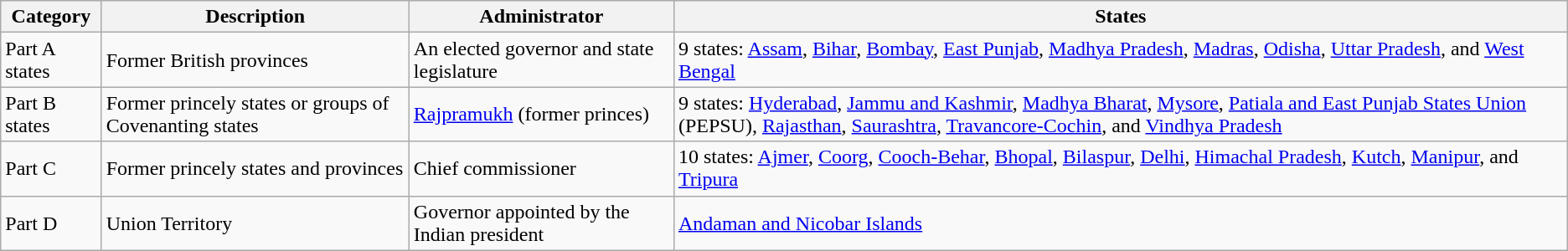<table class="wikitable">
<tr>
<th>Category</th>
<th>Description</th>
<th>Administrator</th>
<th>States</th>
</tr>
<tr>
<td>Part A states</td>
<td>Former British provinces</td>
<td>An elected governor and state legislature</td>
<td>9 states: <a href='#'>Assam</a>, <a href='#'>Bihar</a>, <a href='#'>Bombay</a>,  <a href='#'>East Punjab</a>, <a href='#'>Madhya Pradesh</a>, <a href='#'>Madras</a>, <a href='#'>Odisha</a>, <a href='#'>Uttar Pradesh</a>, and <a href='#'>West Bengal</a></td>
</tr>
<tr>
<td>Part B states</td>
<td>Former princely states or groups of Covenanting states</td>
<td><a href='#'>Rajpramukh</a> (former princes)</td>
<td>9 states: <a href='#'>Hyderabad</a>, <a href='#'>Jammu and Kashmir</a>, <a href='#'>Madhya Bharat</a>, <a href='#'>Mysore</a>, <a href='#'>Patiala and East Punjab States Union</a> (PEPSU), <a href='#'>Rajasthan</a>, <a href='#'>Saurashtra</a>, <a href='#'>Travancore-Cochin</a>, and <a href='#'>Vindhya Pradesh</a></td>
</tr>
<tr>
<td>Part C</td>
<td>Former princely states and provinces</td>
<td>Chief commissioner</td>
<td>10 states: <a href='#'>Ajmer</a>, <a href='#'>Coorg</a>, <a href='#'>Cooch-Behar</a>, <a href='#'>Bhopal</a>, <a href='#'>Bilaspur</a>, <a href='#'>Delhi</a>, <a href='#'>Himachal Pradesh</a>, <a href='#'>Kutch</a>, <a href='#'>Manipur</a>, and <a href='#'>Tripura</a></td>
</tr>
<tr>
<td>Part D</td>
<td>Union Territory</td>
<td>Governor appointed by the Indian president</td>
<td><a href='#'>Andaman and Nicobar Islands</a></td>
</tr>
</table>
